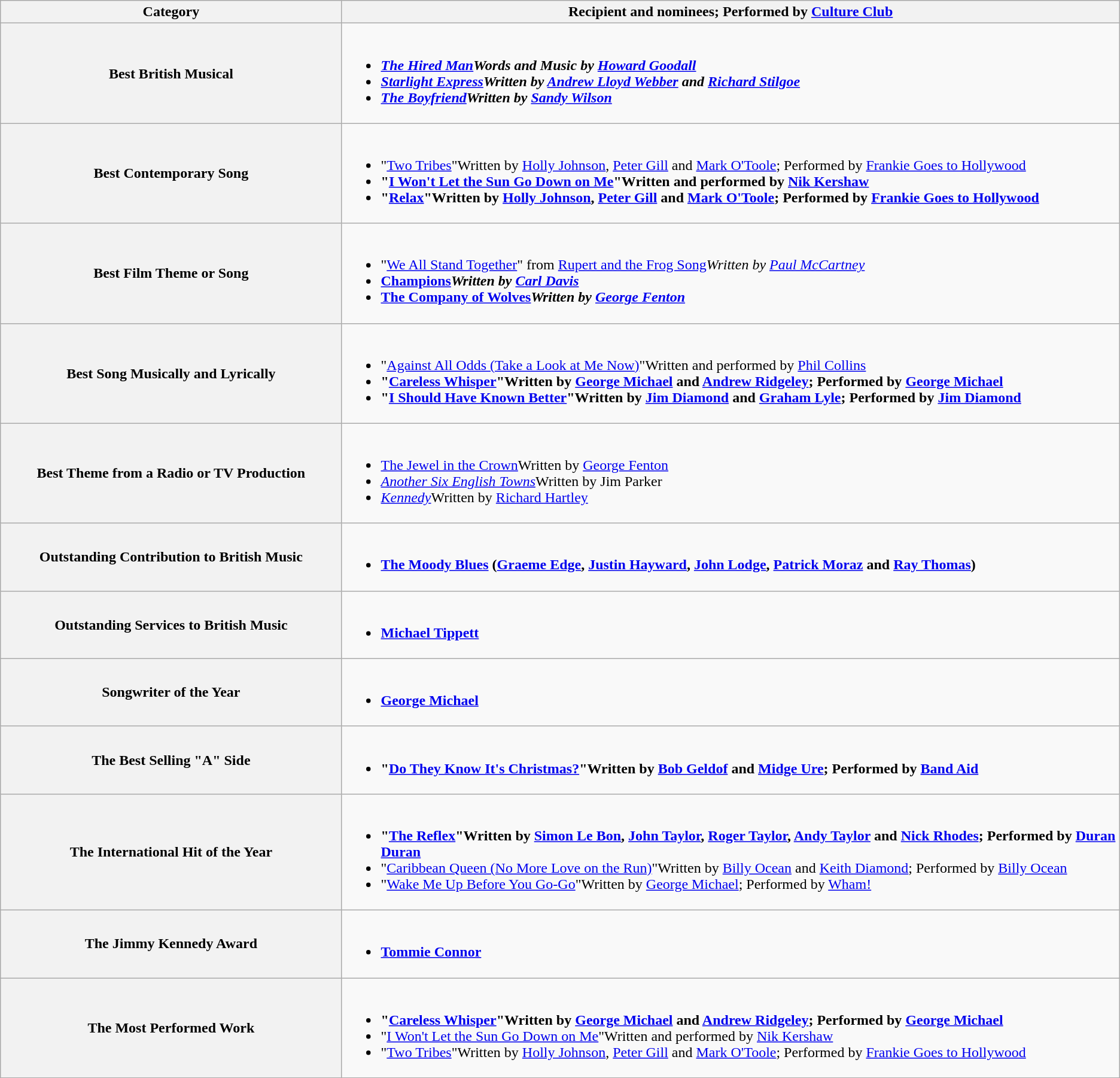<table class="wikitable">
<tr>
<th width="25%">Category</th>
<th width="57%">Recipient and nominees; Performed by <a href='#'>Culture Club</a></th>
</tr>
<tr>
<th scope="row">Best British Musical</th>
<td><br><ul><li><strong><em><a href='#'>The Hired Man</a><em>Words and Music by <a href='#'>Howard Goodall</a><strong></li><li></em><a href='#'>Starlight Express</a><em>Written by <a href='#'>Andrew Lloyd Webber</a> and <a href='#'>Richard Stilgoe</a></li><li></em><a href='#'>The Boyfriend</a><em>Written by <a href='#'>Sandy Wilson</a></li></ul></td>
</tr>
<tr>
<th scope="row">Best Contemporary Song</th>
<td><br><ul><li></strong>"<a href='#'>Two Tribes</a>"Written by <a href='#'>Holly Johnson</a>, <a href='#'>Peter Gill</a> and <a href='#'>Mark O'Toole</a>; Performed by <a href='#'>Frankie Goes to Hollywood</a><strong></li><li>"<a href='#'>I Won't Let the Sun Go Down on Me</a>"Written and performed by <a href='#'>Nik Kershaw</a></li><li>"<a href='#'>Relax</a>"Written by <a href='#'>Holly Johnson</a>, <a href='#'>Peter Gill</a> and <a href='#'>Mark O'Toole</a>; Performed by <a href='#'>Frankie Goes to Hollywood</a></li></ul></td>
</tr>
<tr>
<th scope="row">Best Film Theme or Song</th>
<td><br><ul><li></strong>"<a href='#'>We All Stand Together</a>" from </em><a href='#'>Rupert and the Frog Song</a><em>Written by <a href='#'>Paul McCartney</a><strong></li><li></em><a href='#'>Champions</a><em>Written by <a href='#'>Carl Davis</a></li><li></em><a href='#'>The Company of Wolves</a><em>Written by <a href='#'>George Fenton</a></li></ul></td>
</tr>
<tr>
<th scope="row">Best Song Musically and Lyrically</th>
<td><br><ul><li></strong>"<a href='#'>Against All Odds (Take a Look at Me Now)</a>"Written and performed by <a href='#'>Phil Collins</a><strong></li><li>"<a href='#'>Careless Whisper</a>"Written by <a href='#'>George Michael</a> and <a href='#'>Andrew Ridgeley</a>; Performed by <a href='#'>George Michael</a></li><li>"<a href='#'>I Should Have Known Better</a>"Written by <a href='#'>Jim Diamond</a> and <a href='#'>Graham Lyle</a>; Performed by <a href='#'>Jim Diamond</a></li></ul></td>
</tr>
<tr>
<th scope="row">Best Theme from a Radio or TV Production</th>
<td><br><ul><li></em></strong><a href='#'>The Jewel in the Crown</a></em>Written by <a href='#'>George Fenton</a></strong></li><li><em><a href='#'>Another Six English Towns</a></em>Written by Jim Parker</li><li><em><a href='#'>Kennedy</a></em>Written by <a href='#'>Richard Hartley</a></li></ul></td>
</tr>
<tr>
<th scope="row">Outstanding Contribution to British Music</th>
<td><br><ul><li><strong><a href='#'>The Moody Blues</a> (<a href='#'>Graeme Edge</a>, <a href='#'>Justin Hayward</a>, <a href='#'>John Lodge</a>, <a href='#'>Patrick Moraz</a> and <a href='#'>Ray Thomas</a>)</strong></li></ul></td>
</tr>
<tr>
<th scope="row">Outstanding Services to British Music</th>
<td><br><ul><li><strong><a href='#'>Michael Tippett</a></strong></li></ul></td>
</tr>
<tr>
<th scope="row">Songwriter of the Year</th>
<td><br><ul><li><strong><a href='#'>George Michael</a></strong></li></ul></td>
</tr>
<tr>
<th scope="row">The Best Selling "A" Side</th>
<td><br><ul><li><strong>"<a href='#'>Do They Know It's Christmas?</a>"Written by <a href='#'>Bob Geldof</a> and <a href='#'>Midge Ure</a>; Performed by <a href='#'>Band Aid</a></strong></li></ul></td>
</tr>
<tr>
<th scope="row">The International Hit of the Year</th>
<td><br><ul><li><strong>"<a href='#'>The Reflex</a>"Written by <a href='#'>Simon Le Bon</a>, <a href='#'>John Taylor</a>, <a href='#'>Roger Taylor</a>, <a href='#'>Andy Taylor</a> and <a href='#'>Nick Rhodes</a>; Performed by <a href='#'>Duran Duran</a></strong></li><li>"<a href='#'>Caribbean Queen (No More Love on the Run)</a>"Written by <a href='#'>Billy Ocean</a> and <a href='#'>Keith Diamond</a>; Performed by <a href='#'>Billy Ocean</a></li><li>"<a href='#'>Wake Me Up Before You Go-Go</a>"Written by <a href='#'>George Michael</a>; Performed by <a href='#'>Wham!</a></li></ul></td>
</tr>
<tr>
<th scope="row">The Jimmy Kennedy Award</th>
<td><br><ul><li><strong><a href='#'>Tommie Connor</a></strong></li></ul></td>
</tr>
<tr>
<th scope="row">The Most Performed Work</th>
<td><br><ul><li><strong>"<a href='#'>Careless Whisper</a>"Written by <a href='#'>George Michael</a> and <a href='#'>Andrew Ridgeley</a>; Performed by <a href='#'>George Michael</a></strong></li><li>"<a href='#'>I Won't Let the Sun Go Down on Me</a>"Written and performed by <a href='#'>Nik Kershaw</a></li><li>"<a href='#'>Two Tribes</a>"Written by <a href='#'>Holly Johnson</a>, <a href='#'>Peter Gill</a> and <a href='#'>Mark O'Toole</a>; Performed by <a href='#'>Frankie Goes to Hollywood</a></li></ul></td>
</tr>
<tr>
</tr>
</table>
